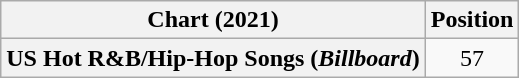<table class="wikitable plainrowheaders" style="text-align:center">
<tr>
<th scope="col">Chart (2021)</th>
<th scope="col">Position</th>
</tr>
<tr>
<th scope="row">US Hot R&B/Hip-Hop Songs (<em>Billboard</em>)</th>
<td>57</td>
</tr>
</table>
